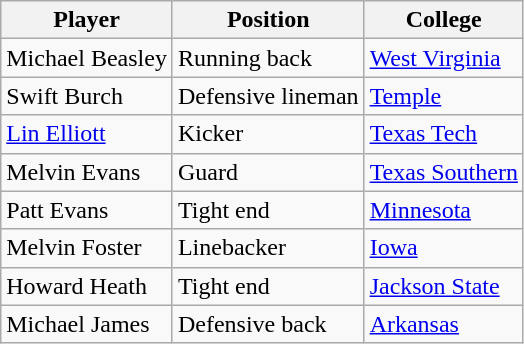<table class="wikitable">
<tr>
<th>Player</th>
<th>Position</th>
<th>College</th>
</tr>
<tr>
<td>Michael Beasley</td>
<td>Running back</td>
<td><a href='#'>West Virginia</a></td>
</tr>
<tr>
<td>Swift Burch</td>
<td>Defensive lineman</td>
<td><a href='#'>Temple</a></td>
</tr>
<tr>
<td><a href='#'>Lin Elliott</a></td>
<td>Kicker</td>
<td><a href='#'>Texas Tech</a></td>
</tr>
<tr>
<td>Melvin Evans</td>
<td>Guard</td>
<td><a href='#'>Texas Southern</a></td>
</tr>
<tr>
<td>Patt Evans</td>
<td>Tight end</td>
<td><a href='#'>Minnesota</a></td>
</tr>
<tr>
<td>Melvin Foster</td>
<td>Linebacker</td>
<td><a href='#'>Iowa</a></td>
</tr>
<tr>
<td>Howard Heath</td>
<td>Tight end</td>
<td><a href='#'>Jackson State</a></td>
</tr>
<tr>
<td>Michael James</td>
<td>Defensive back</td>
<td><a href='#'>Arkansas</a></td>
</tr>
</table>
